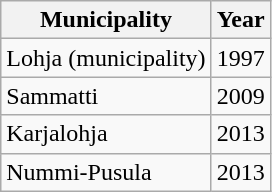<table class="wikitable">
<tr>
<th>Municipality</th>
<th>Year</th>
</tr>
<tr>
<td>Lohja (municipality)</td>
<td>1997</td>
</tr>
<tr>
<td>Sammatti</td>
<td>2009</td>
</tr>
<tr>
<td>Karjalohja</td>
<td>2013</td>
</tr>
<tr>
<td>Nummi-Pusula</td>
<td>2013</td>
</tr>
</table>
